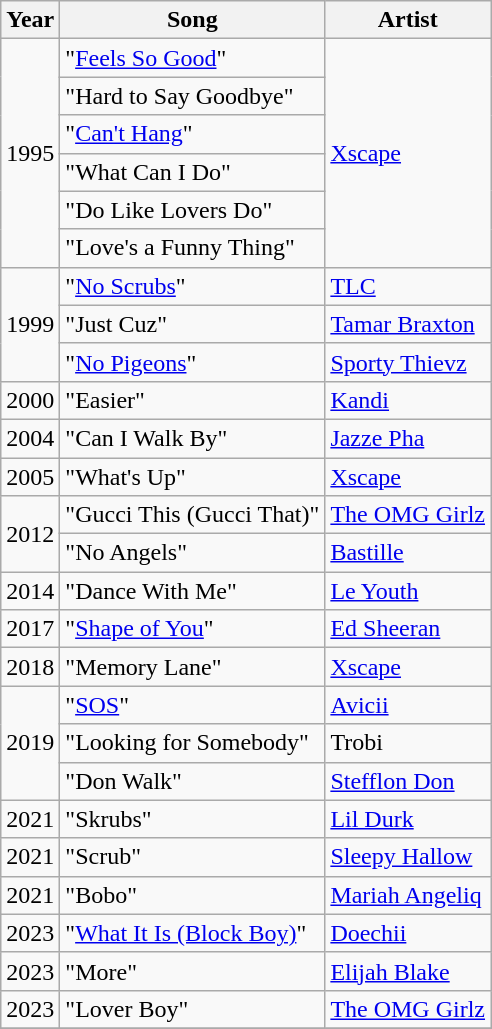<table class="wikitable">
<tr>
<th align="center" width="20">Year</th>
<th align="center">Song</th>
<th>Artist</th>
</tr>
<tr>
<td rowspan="6">1995</td>
<td>"<a href='#'>Feels So Good</a>"</td>
<td rowspan="6"><a href='#'>Xscape</a></td>
</tr>
<tr>
<td>"Hard to Say Goodbye"</td>
</tr>
<tr>
<td>"<a href='#'>Can't Hang</a>"</td>
</tr>
<tr>
<td>"What Can I Do"</td>
</tr>
<tr>
<td>"Do Like Lovers Do"</td>
</tr>
<tr>
<td>"Love's a Funny Thing"</td>
</tr>
<tr>
<td rowspan="3" align="center">1999</td>
<td>"<a href='#'>No Scrubs</a>"</td>
<td><a href='#'>TLC</a></td>
</tr>
<tr>
<td>"Just Cuz"</td>
<td><a href='#'>Tamar Braxton</a></td>
</tr>
<tr>
<td>"<a href='#'>No Pigeons</a>"</td>
<td><a href='#'>Sporty Thievz</a></td>
</tr>
<tr>
<td>2000</td>
<td>"Easier"</td>
<td><a href='#'>Kandi</a></td>
</tr>
<tr>
<td>2004</td>
<td>"Can I Walk By"</td>
<td><a href='#'>Jazze Pha</a></td>
</tr>
<tr>
<td align="center">2005</td>
<td>"What's Up"</td>
<td><a href='#'>Xscape</a></td>
</tr>
<tr>
<td rowspan="2">2012</td>
<td>"Gucci This (Gucci That)"</td>
<td><a href='#'>The OMG Girlz</a></td>
</tr>
<tr>
<td>"No Angels"</td>
<td><a href='#'>Bastille</a></td>
</tr>
<tr>
<td>2014</td>
<td>"Dance With Me"</td>
<td><a href='#'>Le Youth</a></td>
</tr>
<tr>
<td>2017</td>
<td>"<a href='#'>Shape of You</a>"</td>
<td><a href='#'>Ed Sheeran</a></td>
</tr>
<tr>
<td>2018</td>
<td>"Memory Lane"</td>
<td><a href='#'>Xscape</a></td>
</tr>
<tr>
<td rowspan="3">2019</td>
<td>"<a href='#'>SOS</a>"</td>
<td><a href='#'>Avicii</a></td>
</tr>
<tr>
<td>"Looking for Somebody"</td>
<td>Trobi</td>
</tr>
<tr>
<td>"Don Walk"</td>
<td><a href='#'>Stefflon Don</a></td>
</tr>
<tr>
<td>2021</td>
<td>"Skrubs"</td>
<td><a href='#'>Lil Durk</a></td>
</tr>
<tr>
<td>2021</td>
<td>"Scrub"</td>
<td><a href='#'>Sleepy Hallow</a></td>
</tr>
<tr>
<td>2021</td>
<td>"Bobo"</td>
<td><a href='#'>Mariah Angeliq</a></td>
</tr>
<tr>
<td>2023</td>
<td>"<a href='#'>What It Is (Block Boy)</a>"</td>
<td><a href='#'>Doechii</a></td>
</tr>
<tr>
<td>2023</td>
<td>"More"</td>
<td><a href='#'>Elijah Blake</a></td>
</tr>
<tr>
<td>2023</td>
<td>"Lover Boy"</td>
<td><a href='#'>The OMG Girlz</a></td>
</tr>
<tr>
</tr>
</table>
